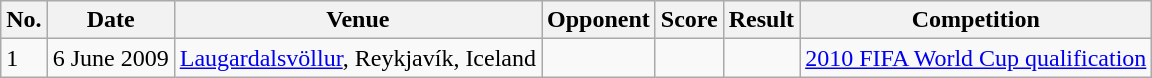<table class="wikitable">
<tr>
<th>No.</th>
<th>Date</th>
<th>Venue</th>
<th>Opponent</th>
<th>Score</th>
<th>Result</th>
<th>Competition</th>
</tr>
<tr>
<td>1</td>
<td>6 June 2009</td>
<td><a href='#'>Laugardalsvöllur</a>, Reykjavík, Iceland</td>
<td></td>
<td></td>
<td></td>
<td><a href='#'>2010 FIFA World Cup qualification</a></td>
</tr>
</table>
